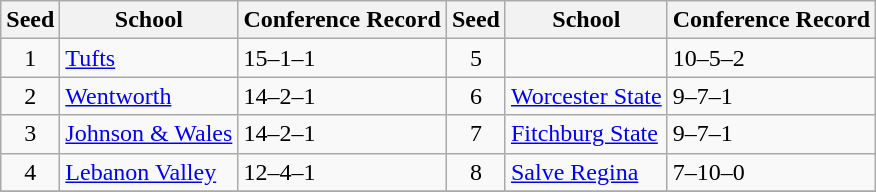<table class="wikitable">
<tr>
<th>Seed</th>
<th>School</th>
<th>Conference Record</th>
<th>Seed</th>
<th>School</th>
<th>Conference Record</th>
</tr>
<tr>
<td align=center>1</td>
<td><a href='#'>Tufts</a></td>
<td>15–1–1</td>
<td align=center>5</td>
<td><a href='#'></a></td>
<td>10–5–2</td>
</tr>
<tr>
<td align=center>2</td>
<td><a href='#'>Wentworth</a></td>
<td>14–2–1</td>
<td align=center>6</td>
<td><a href='#'>Worcester State</a></td>
<td>9–7–1</td>
</tr>
<tr>
<td align=center>3</td>
<td><a href='#'>Johnson & Wales</a></td>
<td>14–2–1</td>
<td align=center>7</td>
<td><a href='#'>Fitchburg State</a></td>
<td>9–7–1</td>
</tr>
<tr>
<td align=center>4</td>
<td><a href='#'>Lebanon Valley</a></td>
<td>12–4–1</td>
<td align=center>8</td>
<td><a href='#'>Salve Regina</a></td>
<td>7–10–0</td>
</tr>
<tr>
</tr>
</table>
